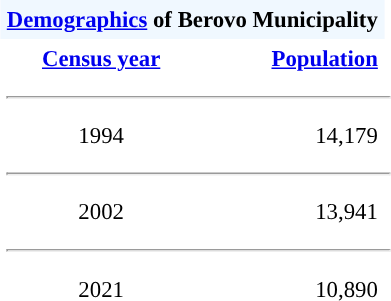<table class="toccolours" align="center" cellpadding="4" cellspacing="0" style="margin:0 0 1em 1em; font-size: 95%;">
<tr>
<th colspan=2 bgcolor="#F0F8FF" align="center"><a href='#'>Demographics</a> of <strong>Berovo Municipality</strong></th>
<th></th>
</tr>
<tr>
<th align="center"><a href='#'>Census year</a></th>
<th align="right"><a href='#'>Population</a></th>
</tr>
<tr>
<td colspan=3><hr></td>
</tr>
<tr>
<td align="center">1994</td>
<td align="right">14,179</td>
</tr>
<tr>
<td colspan=3><hr></td>
</tr>
<tr>
<td align="center">2002</td>
<td align="right">13,941</td>
</tr>
<tr>
<td colspan=3><hr></td>
</tr>
<tr>
<td align="center">2021</td>
<td align="right">10,890</td>
</tr>
<tr>
</tr>
</table>
